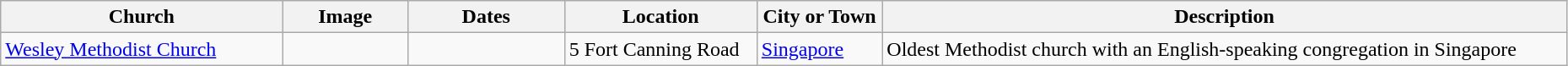<table class="wikitable sortable" style="width:98%">
<tr>
<th style="width:18%;"><strong>Church</strong></th>
<th style="width:8%;" class="unsortable"><strong>Image</strong></th>
<th style="width:10%;"><strong>Dates</strong></th>
<th><strong>Location</strong></th>
<th style="width:8%;"><strong>City or Town</strong></th>
<th class="unsortable"><strong>Description</strong></th>
</tr>
<tr>
<td><a href='#'>Wesley Methodist Church</a></td>
<td></td>
<td></td>
<td>5 Fort Canning Road<small></small></td>
<td><a href='#'>Singapore</a></td>
<td>Oldest Methodist church with an English-speaking congregation in Singapore</td>
</tr>
</table>
